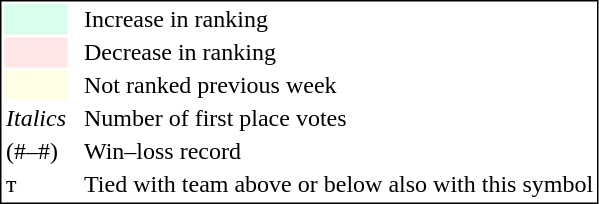<table style="border:1px solid black;">
<tr>
<td style="background:#D8FFEB; width:20px;"></td>
<td> </td>
<td>Increase in ranking</td>
</tr>
<tr>
<td style="background:#FFE6E6; width:20px;"></td>
<td> </td>
<td>Decrease in ranking</td>
</tr>
<tr>
<td style="background:#FFFFE6; width:20px;"></td>
<td> </td>
<td>Not ranked previous week</td>
</tr>
<tr>
<td><em>Italics</em></td>
<td> </td>
<td>Number of first place votes</td>
</tr>
<tr>
<td>(#–#)</td>
<td> </td>
<td>Win–loss record</td>
</tr>
<tr>
<td>т</td>
<td></td>
<td>Tied with team above or below also with this symbol</td>
</tr>
</table>
